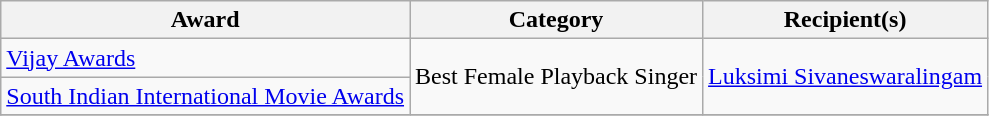<table class="wikitable plainrowheaders sortable">
<tr>
<th scope="col">Award</th>
<th scope="col">Category</th>
<th scope="col">Recipient(s)</th>
</tr>
<tr>
<td><a href='#'>Vijay Awards</a></td>
<td rowspan="2">Best Female Playback Singer</td>
<td rowspan="2"><a href='#'>Luksimi Sivaneswaralingam</a></td>
</tr>
<tr>
<td><a href='#'>South Indian International Movie Awards</a></td>
</tr>
<tr>
</tr>
</table>
